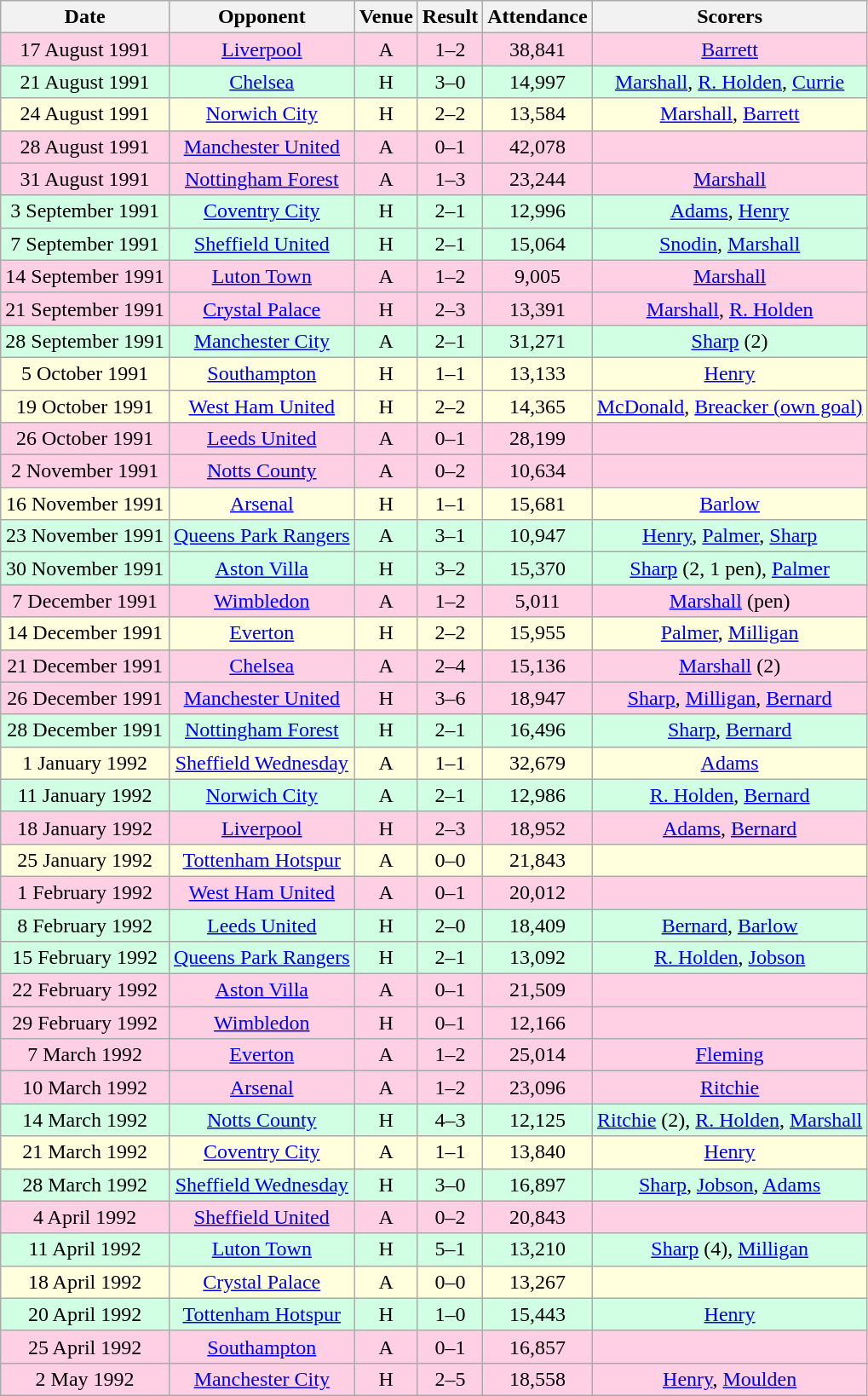<table class="wikitable sortable" style="font-size:100%; text-align:center">
<tr>
<th>Date</th>
<th>Opponent</th>
<th>Venue</th>
<th>Result</th>
<th>Attendance</th>
<th>Scorers</th>
</tr>
<tr style="background-color: #ffd0e3;">
<td>17 August 1991</td>
<td><a href='#'>Liverpool</a></td>
<td>A</td>
<td>1–2</td>
<td>38,841</td>
<td><a href='#'>Barrett</a></td>
</tr>
<tr style="background-color: #d0ffe3;">
<td>21 August 1991</td>
<td><a href='#'>Chelsea</a></td>
<td>H</td>
<td>3–0</td>
<td>14,997</td>
<td><a href='#'>Marshall</a>, <a href='#'>R. Holden</a>, <a href='#'>Currie</a></td>
</tr>
<tr style="background-color: #ffffdd;">
<td>24 August 1991</td>
<td><a href='#'>Norwich City</a></td>
<td>H</td>
<td>2–2</td>
<td>13,584</td>
<td><a href='#'>Marshall</a>, <a href='#'>Barrett</a></td>
</tr>
<tr style="background-color: #ffd0e3;">
<td>28 August 1991</td>
<td><a href='#'>Manchester United</a></td>
<td>A</td>
<td>0–1</td>
<td>42,078</td>
<td></td>
</tr>
<tr style="background-color: #ffd0e3;">
<td>31 August 1991</td>
<td><a href='#'>Nottingham Forest</a></td>
<td>A</td>
<td>1–3</td>
<td>23,244</td>
<td><a href='#'>Marshall</a></td>
</tr>
<tr style="background-color: #d0ffe3;">
<td>3 September 1991</td>
<td><a href='#'>Coventry City</a></td>
<td>H</td>
<td>2–1</td>
<td>12,996</td>
<td><a href='#'>Adams</a>, <a href='#'>Henry</a></td>
</tr>
<tr style="background-color: #d0ffe3;">
<td>7 September 1991</td>
<td><a href='#'>Sheffield United</a></td>
<td>H</td>
<td>2–1</td>
<td>15,064</td>
<td><a href='#'>Snodin</a>, <a href='#'>Marshall</a></td>
</tr>
<tr style="background-color: #ffd0e3;">
<td>14 September 1991</td>
<td><a href='#'>Luton Town</a></td>
<td>A</td>
<td>1–2</td>
<td>9,005</td>
<td><a href='#'>Marshall</a></td>
</tr>
<tr style="background-color: #ffd0e3;">
<td>21 September 1991</td>
<td><a href='#'>Crystal Palace</a></td>
<td>H</td>
<td>2–3</td>
<td>13,391</td>
<td><a href='#'>Marshall</a>, <a href='#'>R. Holden</a></td>
</tr>
<tr style="background-color: #d0ffe3;">
<td>28 September 1991</td>
<td><a href='#'>Manchester City</a></td>
<td>A</td>
<td>2–1</td>
<td>31,271</td>
<td><a href='#'>Sharp</a> (2)</td>
</tr>
<tr style="background-color: #ffffdd;">
<td>5 October 1991</td>
<td><a href='#'>Southampton</a></td>
<td>H</td>
<td>1–1</td>
<td>13,133</td>
<td><a href='#'>Henry</a></td>
</tr>
<tr style="background-color: #ffffdd;">
<td>19 October 1991</td>
<td><a href='#'>West Ham United</a></td>
<td>H</td>
<td>2–2</td>
<td>14,365</td>
<td><a href='#'>McDonald</a>, <a href='#'>Breacker (own goal)</a></td>
</tr>
<tr style="background-color: #ffd0e3;">
<td>26 October 1991</td>
<td><a href='#'>Leeds United</a></td>
<td>A</td>
<td>0–1</td>
<td>28,199</td>
<td></td>
</tr>
<tr style="background-color: #ffd0e3;">
<td>2 November 1991</td>
<td><a href='#'>Notts County</a></td>
<td>A</td>
<td>0–2</td>
<td>10,634</td>
<td></td>
</tr>
<tr style="background-color: #ffffdd;">
<td>16 November 1991</td>
<td><a href='#'>Arsenal</a></td>
<td>H</td>
<td>1–1</td>
<td>15,681</td>
<td><a href='#'>Barlow</a></td>
</tr>
<tr style="background-color: #d0ffe3;">
<td>23 November 1991</td>
<td><a href='#'>Queens Park Rangers</a></td>
<td>A</td>
<td>3–1</td>
<td>10,947</td>
<td><a href='#'>Henry</a>, <a href='#'>Palmer</a>, <a href='#'>Sharp</a></td>
</tr>
<tr style="background-color: #d0ffe3;">
<td>30 November 1991</td>
<td><a href='#'>Aston Villa</a></td>
<td>H</td>
<td>3–2</td>
<td>15,370</td>
<td><a href='#'>Sharp</a> (2, 1 pen), <a href='#'>Palmer</a></td>
</tr>
<tr style="background-color: #ffd0e3;">
<td>7 December 1991</td>
<td><a href='#'>Wimbledon</a></td>
<td>A</td>
<td>1–2</td>
<td>5,011</td>
<td><a href='#'>Marshall</a> (pen)</td>
</tr>
<tr style="background-color: #ffffdd;">
<td>14 December 1991</td>
<td><a href='#'>Everton</a></td>
<td>H</td>
<td>2–2</td>
<td>15,955</td>
<td><a href='#'>Palmer</a>, <a href='#'>Milligan</a></td>
</tr>
<tr style="background-color: #ffd0e3;">
<td>21 December 1991</td>
<td><a href='#'>Chelsea</a></td>
<td>A</td>
<td>2–4</td>
<td>15,136</td>
<td><a href='#'>Marshall</a> (2)</td>
</tr>
<tr style="background-color: #ffd0e3;">
<td>26 December 1991</td>
<td><a href='#'>Manchester United</a></td>
<td>H</td>
<td>3–6</td>
<td>18,947</td>
<td><a href='#'>Sharp</a>, <a href='#'>Milligan</a>, <a href='#'>Bernard</a></td>
</tr>
<tr style="background-color: #d0ffe3;">
<td>28 December 1991</td>
<td><a href='#'>Nottingham Forest</a></td>
<td>H</td>
<td>2–1</td>
<td>16,496</td>
<td><a href='#'>Sharp</a>, <a href='#'>Bernard</a></td>
</tr>
<tr style="background-color: #ffffdd;">
<td>1 January 1992</td>
<td><a href='#'>Sheffield Wednesday</a></td>
<td>A</td>
<td>1–1</td>
<td>32,679</td>
<td><a href='#'>Adams</a></td>
</tr>
<tr style="background-color: #d0ffe3;">
<td>11 January 1992</td>
<td><a href='#'>Norwich City</a></td>
<td>A</td>
<td>2–1</td>
<td>12,986</td>
<td><a href='#'>R. Holden</a>, <a href='#'>Bernard</a></td>
</tr>
<tr style="background-color: #ffd0e3;">
<td>18 January 1992</td>
<td><a href='#'>Liverpool</a></td>
<td>H</td>
<td>2–3</td>
<td>18,952</td>
<td><a href='#'>Adams</a>, <a href='#'>Bernard</a></td>
</tr>
<tr style="background-color: #ffffdd;">
<td>25 January 1992</td>
<td><a href='#'>Tottenham Hotspur</a></td>
<td>A</td>
<td>0–0</td>
<td>21,843</td>
<td></td>
</tr>
<tr style="background-color: #ffd0e3;">
<td>1 February 1992</td>
<td><a href='#'>West Ham United</a></td>
<td>A</td>
<td>0–1</td>
<td>20,012</td>
<td></td>
</tr>
<tr style="background-color: #d0ffe3;">
<td>8 February 1992</td>
<td><a href='#'>Leeds United</a></td>
<td>H</td>
<td>2–0</td>
<td>18,409</td>
<td><a href='#'>Bernard</a>, <a href='#'>Barlow</a></td>
</tr>
<tr style="background-color: #d0ffe3;">
<td>15 February 1992</td>
<td><a href='#'>Queens Park Rangers</a></td>
<td>H</td>
<td>2–1</td>
<td>13,092</td>
<td><a href='#'>R. Holden</a>, <a href='#'>Jobson</a></td>
</tr>
<tr style="background-color: #ffd0e3;">
<td>22 February 1992</td>
<td><a href='#'>Aston Villa</a></td>
<td>A</td>
<td>0–1</td>
<td>21,509</td>
<td></td>
</tr>
<tr style="background-color: #ffd0e3;">
<td>29 February 1992</td>
<td><a href='#'>Wimbledon</a></td>
<td>H</td>
<td>0–1</td>
<td>12,166</td>
<td></td>
</tr>
<tr style="background-color: #ffd0e3;">
<td>7 March 1992</td>
<td><a href='#'>Everton</a></td>
<td>A</td>
<td>1–2</td>
<td>25,014</td>
<td><a href='#'>Fleming</a></td>
</tr>
<tr style="background-color: #ffd0e3;">
<td>10 March 1992</td>
<td><a href='#'>Arsenal</a></td>
<td>A</td>
<td>1–2</td>
<td>23,096</td>
<td><a href='#'>Ritchie</a></td>
</tr>
<tr style="background-color: #d0ffe3;">
<td>14 March 1992</td>
<td><a href='#'>Notts County</a></td>
<td>H</td>
<td>4–3</td>
<td>12,125</td>
<td><a href='#'>Ritchie</a> (2), <a href='#'>R. Holden</a>, <a href='#'>Marshall</a></td>
</tr>
<tr style="background-color: #ffffdd;">
<td>21 March 1992</td>
<td><a href='#'>Coventry City</a></td>
<td>A</td>
<td>1–1</td>
<td>13,840</td>
<td><a href='#'>Henry</a></td>
</tr>
<tr style="background-color: #d0ffe3;">
<td>28 March 1992</td>
<td><a href='#'>Sheffield Wednesday</a></td>
<td>H</td>
<td>3–0</td>
<td>16,897</td>
<td><a href='#'>Sharp</a>, <a href='#'>Jobson</a>, <a href='#'>Adams</a></td>
</tr>
<tr style="background-color: #ffd0e3;">
<td>4 April 1992</td>
<td><a href='#'>Sheffield United</a></td>
<td>A</td>
<td>0–2</td>
<td>20,843</td>
<td></td>
</tr>
<tr style="background-color: #d0ffe3;">
<td>11 April 1992</td>
<td><a href='#'>Luton Town</a></td>
<td>H</td>
<td>5–1</td>
<td>13,210</td>
<td><a href='#'>Sharp</a> (4), <a href='#'>Milligan</a></td>
</tr>
<tr style="background-color: #ffffdd;">
<td>18 April 1992</td>
<td><a href='#'>Crystal Palace</a></td>
<td>A</td>
<td>0–0</td>
<td>13,267</td>
<td></td>
</tr>
<tr style="background-color: #d0ffe3;">
<td>20 April 1992</td>
<td><a href='#'>Tottenham Hotspur</a></td>
<td>H</td>
<td>1–0</td>
<td>15,443</td>
<td><a href='#'>Henry</a></td>
</tr>
<tr style="background-color: #ffd0e3;">
<td>25 April 1992</td>
<td><a href='#'>Southampton</a></td>
<td>A</td>
<td>0–1</td>
<td>16,857</td>
<td></td>
</tr>
<tr style="background-color: #ffd0e3;">
<td>2 May 1992</td>
<td><a href='#'>Manchester City</a></td>
<td>H</td>
<td>2–5</td>
<td>18,558</td>
<td><a href='#'>Henry</a>, <a href='#'>Moulden</a></td>
</tr>
</table>
